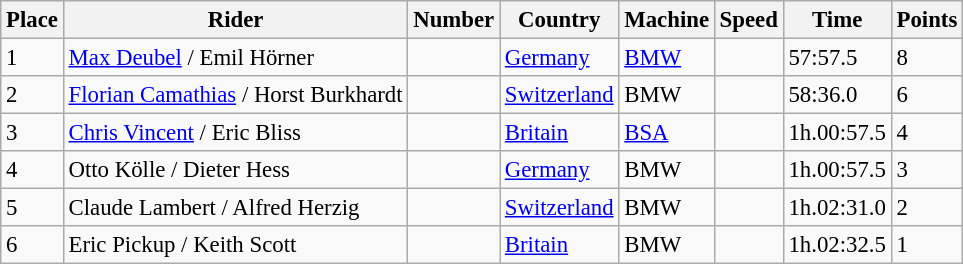<table class="wikitable" style="font-size: 95%;">
<tr>
<th>Place</th>
<th>Rider</th>
<th>Number</th>
<th>Country</th>
<th>Machine</th>
<th>Speed</th>
<th>Time</th>
<th>Points</th>
</tr>
<tr>
<td>1</td>
<td> <a href='#'>Max Deubel</a> /  Emil Hörner</td>
<td></td>
<td><a href='#'>Germany</a></td>
<td><a href='#'>BMW</a></td>
<td></td>
<td>57:57.5</td>
<td>8</td>
</tr>
<tr>
<td>2</td>
<td> <a href='#'>Florian Camathias</a> /  Horst Burkhardt</td>
<td></td>
<td><a href='#'>Switzerland</a></td>
<td>BMW</td>
<td></td>
<td>58:36.0</td>
<td>6</td>
</tr>
<tr>
<td>3</td>
<td> <a href='#'>Chris Vincent</a> /  Eric Bliss</td>
<td></td>
<td><a href='#'>Britain</a></td>
<td><a href='#'>BSA</a></td>
<td></td>
<td>1h.00:57.5</td>
<td>4</td>
</tr>
<tr>
<td>4</td>
<td> Otto Kölle /  Dieter Hess</td>
<td></td>
<td><a href='#'>Germany</a></td>
<td>BMW</td>
<td></td>
<td>1h.00:57.5</td>
<td>3</td>
</tr>
<tr>
<td>5</td>
<td> Claude Lambert /  Alfred Herzig</td>
<td></td>
<td><a href='#'>Switzerland</a></td>
<td>BMW</td>
<td></td>
<td>1h.02:31.0</td>
<td>2</td>
</tr>
<tr>
<td>6</td>
<td> Eric Pickup /  Keith Scott</td>
<td></td>
<td><a href='#'>Britain</a></td>
<td>BMW</td>
<td></td>
<td>1h.02:32.5</td>
<td>1</td>
</tr>
</table>
